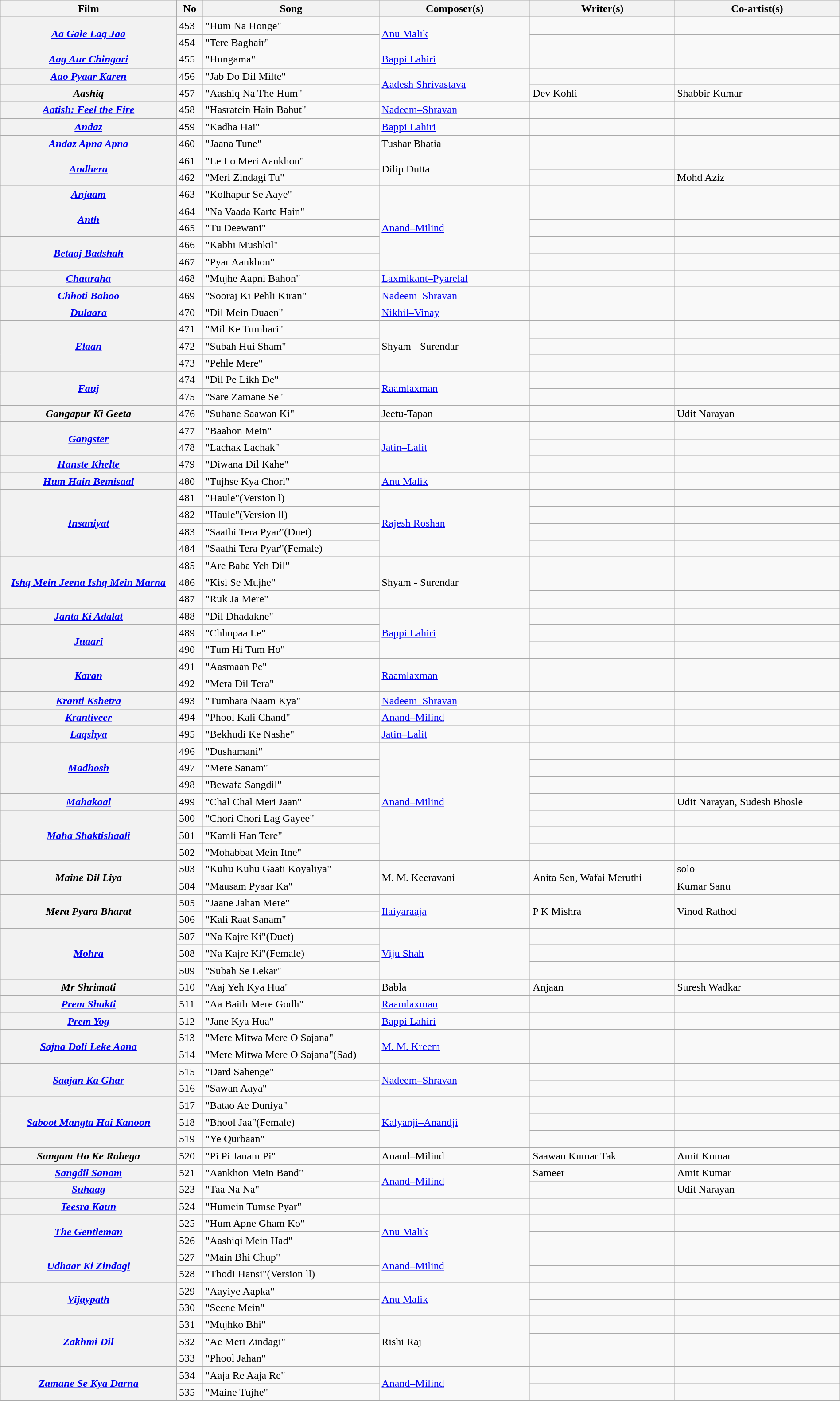<table class="wikitable plainrowheaders" width="100%" textcolor:#000;">
<tr>
<th scope="col" width=21%><strong>Film</strong></th>
<th><strong>No</strong></th>
<th scope="col" width=21%><strong>Song</strong></th>
<th scope="col" width=18%><strong>Composer(s)</strong></th>
<th>Writer(s)</th>
<th>Co-artist(s)</th>
</tr>
<tr>
<th rowspan="2"><a href='#'><em>Aa Gale Lag Jaa</em></a></th>
<td>453</td>
<td>"Hum Na Honge"</td>
<td rowspan="2"><a href='#'>Anu Malik</a></td>
<td></td>
<td></td>
</tr>
<tr>
<td>454</td>
<td>"Tere Baghair"</td>
<td></td>
<td></td>
</tr>
<tr>
<th><em><a href='#'>Aag Aur Chingari</a></em></th>
<td>455</td>
<td>"Hungama"</td>
<td><a href='#'>Bappi Lahiri</a></td>
<td></td>
<td></td>
</tr>
<tr>
<th><a href='#'><em>Aao Pyaar Karen</em></a></th>
<td>456</td>
<td>"Jab Do Dil Milte"</td>
<td rowspan=2><a href='#'>Aadesh Shrivastava</a></td>
<td></td>
<td></td>
</tr>
<tr>
<th><em>Aashiq</em></th>
<td>457</td>
<td>"Aashiq Na The Hum"</td>
<td>Dev Kohli</td>
<td>Shabbir Kumar</td>
</tr>
<tr>
<th><em><a href='#'>Aatish: Feel the Fire</a></em></th>
<td>458</td>
<td>"Hasratein Hain Bahut"</td>
<td><a href='#'>Nadeem–Shravan</a></td>
<td></td>
<td></td>
</tr>
<tr>
<th><a href='#'><em>Andaz</em></a></th>
<td>459</td>
<td>"Kadha Hai"</td>
<td><a href='#'>Bappi Lahiri</a></td>
<td></td>
<td></td>
</tr>
<tr>
<th><em><a href='#'>Andaz Apna Apna</a></em></th>
<td>460</td>
<td>"Jaana Tune"</td>
<td>Tushar Bhatia</td>
<td></td>
<td></td>
</tr>
<tr>
<th rowspan="2"><a href='#'><em>Andhera</em></a></th>
<td>461</td>
<td>"Le Lo Meri Aankhon"</td>
<td rowspan="2">Dilip Dutta</td>
<td></td>
<td></td>
</tr>
<tr>
<td>462</td>
<td>"Meri Zindagi Tu"</td>
<td></td>
<td>Mohd Aziz</td>
</tr>
<tr>
<th><em><a href='#'>Anjaam</a></em></th>
<td>463</td>
<td>"Kolhapur Se Aaye"</td>
<td rowspan="5"><a href='#'>Anand–Milind</a></td>
<td></td>
<td></td>
</tr>
<tr>
<th rowspan="2"><em><a href='#'>Anth</a></em></th>
<td>464</td>
<td>"Na Vaada Karte Hain"</td>
<td></td>
<td></td>
</tr>
<tr>
<td>465</td>
<td>"Tu Deewani"</td>
<td></td>
<td></td>
</tr>
<tr>
<th rowspan="2"><em><a href='#'>Betaaj Badshah</a></em></th>
<td>466</td>
<td>"Kabhi Mushkil"</td>
<td></td>
<td></td>
</tr>
<tr>
<td>467</td>
<td>"Pyar Aankhon"</td>
<td></td>
<td></td>
</tr>
<tr>
<th><em><a href='#'>Chauraha</a></em></th>
<td>468</td>
<td>"Mujhe Aapni Bahon"</td>
<td><a href='#'>Laxmikant–Pyarelal</a></td>
<td></td>
<td></td>
</tr>
<tr>
<th><em><a href='#'>Chhoti Bahoo</a></em></th>
<td>469</td>
<td>"Sooraj Ki Pehli Kiran"</td>
<td><a href='#'>Nadeem–Shravan</a></td>
<td></td>
<td></td>
</tr>
<tr>
<th><em><a href='#'>Dulaara</a></em></th>
<td>470</td>
<td>"Dil Mein Duaen"</td>
<td><a href='#'>Nikhil–Vinay</a></td>
<td></td>
<td></td>
</tr>
<tr>
<th rowspan="3"><a href='#'><em>Elaan</em></a></th>
<td>471</td>
<td>"Mil Ke Tumhari"</td>
<td rowspan="3">Shyam - Surendar</td>
<td></td>
<td></td>
</tr>
<tr>
<td>472</td>
<td>"Subah Hui Sham"</td>
<td></td>
<td></td>
</tr>
<tr>
<td>473</td>
<td>"Pehle Mere"</td>
<td></td>
<td></td>
</tr>
<tr>
<th rowspan="2"><em><a href='#'>Fauj</a></em></th>
<td>474</td>
<td>"Dil Pe Likh De"</td>
<td rowspan="2"><a href='#'>Raamlaxman</a></td>
<td></td>
<td></td>
</tr>
<tr>
<td>475</td>
<td>"Sare Zamane Se"</td>
<td></td>
<td></td>
</tr>
<tr>
<th><em>Gangapur Ki Geeta</em></th>
<td>476</td>
<td>"Suhane Saawan Ki"</td>
<td>Jeetu-Tapan</td>
<td></td>
<td>Udit Narayan</td>
</tr>
<tr>
<th rowspan="2"><a href='#'><em>Gangster</em></a></th>
<td>477</td>
<td>"Baahon Mein"</td>
<td rowspan="3"><a href='#'>Jatin–Lalit</a></td>
<td></td>
<td></td>
</tr>
<tr>
<td>478</td>
<td>"Lachak Lachak"</td>
<td></td>
<td></td>
</tr>
<tr>
<th><em><a href='#'>Hanste Khelte</a></em></th>
<td>479</td>
<td>"Diwana Dil Kahe"</td>
<td></td>
<td></td>
</tr>
<tr>
<th><em><a href='#'>Hum Hain Bemisaal</a></em></th>
<td>480</td>
<td>"Tujhse Kya Chori"</td>
<td><a href='#'>Anu Malik</a></td>
<td></td>
<td></td>
</tr>
<tr>
<th rowspan="4"><a href='#'><em>Insaniyat</em></a></th>
<td>481</td>
<td>"Haule"(Version l)</td>
<td rowspan="4"><a href='#'>Rajesh Roshan</a></td>
<td></td>
<td></td>
</tr>
<tr>
<td>482</td>
<td>"Haule"(Version ll)</td>
<td></td>
<td></td>
</tr>
<tr>
<td>483</td>
<td>"Saathi Tera Pyar"(Duet)</td>
<td></td>
<td></td>
</tr>
<tr>
<td>484</td>
<td>"Saathi Tera Pyar"(Female)</td>
<td></td>
<td></td>
</tr>
<tr>
<th rowspan="3"><em><a href='#'>Ishq Mein Jeena Ishq Mein Marna</a></em></th>
<td>485</td>
<td>"Are Baba Yeh Dil"</td>
<td rowspan="3">Shyam - Surendar</td>
<td></td>
<td></td>
</tr>
<tr>
<td>486</td>
<td>"Kisi Se Mujhe"</td>
<td></td>
<td></td>
</tr>
<tr>
<td>487</td>
<td>"Ruk Ja Mere"</td>
<td></td>
<td></td>
</tr>
<tr>
<th><em><a href='#'>Janta Ki Adalat</a></em></th>
<td>488</td>
<td>"Dil Dhadakne"</td>
<td rowspan="3"><a href='#'>Bappi Lahiri</a></td>
<td></td>
<td></td>
</tr>
<tr>
<th rowspan="2"><em><a href='#'>Juaari</a></em></th>
<td>489</td>
<td>"Chhupaa Le"</td>
<td></td>
<td></td>
</tr>
<tr>
<td>490</td>
<td>"Tum Hi Tum Ho"</td>
<td></td>
<td></td>
</tr>
<tr>
<th rowspan="2"><em><a href='#'>Karan</a></em></th>
<td>491</td>
<td>"Aasmaan Pe"</td>
<td rowspan="2"><a href='#'>Raamlaxman</a></td>
<td></td>
<td></td>
</tr>
<tr>
<td>492</td>
<td>"Mera Dil Tera"</td>
<td></td>
<td></td>
</tr>
<tr>
<th><em><a href='#'>Kranti Kshetra</a></em></th>
<td>493</td>
<td>"Tumhara Naam Kya"</td>
<td><a href='#'>Nadeem–Shravan</a></td>
<td></td>
<td></td>
</tr>
<tr>
<th><em><a href='#'>Krantiveer</a></em></th>
<td>494</td>
<td>"Phool Kali Chand"</td>
<td><a href='#'>Anand–Milind</a></td>
<td></td>
<td></td>
</tr>
<tr>
<th><em><a href='#'>Laqshya</a></em></th>
<td>495</td>
<td>"Bekhudi Ke Nashe"</td>
<td><a href='#'>Jatin–Lalit</a></td>
<td></td>
<td></td>
</tr>
<tr>
<th rowspan="3"><a href='#'><em>Madhosh</em></a></th>
<td>496</td>
<td>"Dushamani"</td>
<td rowspan="7"><a href='#'>Anand–Milind</a></td>
<td></td>
<td></td>
</tr>
<tr>
<td>497</td>
<td>"Mere Sanam"</td>
<td></td>
<td></td>
</tr>
<tr>
<td>498</td>
<td>"Bewafa Sangdil"</td>
<td></td>
<td></td>
</tr>
<tr>
<th><em><a href='#'>Mahakaal</a></em></th>
<td>499</td>
<td>"Chal Chal Meri Jaan"</td>
<td></td>
<td>Udit Narayan, Sudesh Bhosle</td>
</tr>
<tr>
<th rowspan="3"><em><a href='#'>Maha Shaktishaali</a></em></th>
<td>500</td>
<td>"Chori Chori Lag Gayee"</td>
<td></td>
<td></td>
</tr>
<tr>
<td>501</td>
<td>"Kamli Han Tere"</td>
<td></td>
<td></td>
</tr>
<tr>
<td>502</td>
<td>"Mohabbat Mein Itne"</td>
<td></td>
<td></td>
</tr>
<tr>
<th rowspan="2"><em>Maine Dil Liya</em></th>
<td>503</td>
<td>"Kuhu Kuhu Gaati Koyaliya"</td>
<td rowspan=2>M. M. Keeravani</td>
<td rowspan=2>Anita Sen, Wafai Meruthi</td>
<td>solo</td>
</tr>
<tr>
<td>504</td>
<td>"Mausam Pyaar Ka"</td>
<td>Kumar Sanu</td>
</tr>
<tr>
<th rowspan="2"><em>Mera Pyara Bharat</em></th>
<td>505</td>
<td>"Jaane Jahan Mere"</td>
<td rowspan="2"><a href='#'>Ilaiyaraaja</a></td>
<td rowspan=2>P K Mishra</td>
<td rowspan=2>Vinod Rathod</td>
</tr>
<tr>
<td>506</td>
<td>"Kali Raat Sanam"</td>
</tr>
<tr>
<th rowspan="3"><em><a href='#'>Mohra</a></em></th>
<td>507</td>
<td>"Na Kajre Ki"(Duet)</td>
<td rowspan="3"><a href='#'>Viju Shah</a></td>
<td></td>
<td></td>
</tr>
<tr>
<td>508</td>
<td>"Na Kajre Ki"(Female)</td>
<td></td>
<td></td>
</tr>
<tr>
<td>509</td>
<td>"Subah Se Lekar"</td>
<td></td>
<td></td>
</tr>
<tr>
<th><em>Mr Shrimati</em></th>
<td>510</td>
<td>"Aaj Yeh Kya Hua"</td>
<td>Babla</td>
<td>Anjaan</td>
<td>Suresh Wadkar</td>
</tr>
<tr>
<th><em><a href='#'>Prem Shakti</a></em></th>
<td>511</td>
<td>"Aa Baith Mere Godh"</td>
<td><a href='#'>Raamlaxman</a></td>
<td></td>
<td></td>
</tr>
<tr>
<th><em><a href='#'>Prem Yog</a></em></th>
<td>512</td>
<td>"Jane Kya Hua"</td>
<td><a href='#'>Bappi Lahiri</a></td>
<td></td>
<td></td>
</tr>
<tr>
<th rowspan="2"><a href='#'><em>Sajna Doli Leke Aana</em></a></th>
<td>513</td>
<td>"Mere Mitwa Mere O Sajana"</td>
<td rowspan="2"><a href='#'>M. M. Kreem</a></td>
<td></td>
<td></td>
</tr>
<tr>
<td>514</td>
<td>"Mere Mitwa Mere O Sajana"(Sad)</td>
<td></td>
<td></td>
</tr>
<tr>
<th rowspan="2"><em><a href='#'>Saajan Ka Ghar</a></em></th>
<td>515</td>
<td>"Dard Sahenge"</td>
<td rowspan="2"><a href='#'>Nadeem–Shravan</a></td>
<td></td>
<td></td>
</tr>
<tr>
<td>516</td>
<td>"Sawan Aaya"</td>
<td></td>
<td></td>
</tr>
<tr>
<th rowspan="3"><a href='#'><em>Saboot Mangta Hai Kanoon</em></a></th>
<td>517</td>
<td>"Batao Ae Duniya"</td>
<td rowspan="3"><a href='#'>Kalyanji–Anandji</a></td>
<td></td>
<td></td>
</tr>
<tr>
<td>518</td>
<td>"Bhool Jaa"(Female)</td>
<td></td>
<td></td>
</tr>
<tr>
<td>519</td>
<td>"Ye Qurbaan"</td>
<td></td>
<td></td>
</tr>
<tr>
<th><em>Sangam Ho Ke Rahega</em></th>
<td>520</td>
<td>"Pi Pi Janam Pi"</td>
<td>Anand–Milind</td>
<td>Saawan Kumar Tak</td>
<td>Amit Kumar</td>
</tr>
<tr>
<th rowspan="1"><em><a href='#'>Sangdil Sanam</a></em></th>
<td>521</td>
<td>"Aankhon Mein Band"</td>
<td rowspan=2><a href='#'>Anand–Milind</a></td>
<td>Sameer</td>
<td>Amit Kumar</td>
</tr>
<tr>
<th><a href='#'><em>Suhaag</em></a></th>
<td>523</td>
<td>"Taa Na Na"</td>
<td></td>
<td>Udit Narayan</td>
</tr>
<tr>
<th><em><a href='#'>Teesra Kaun</a></em></th>
<td>524</td>
<td>"Humein Tumse Pyar"</td>
<td></td>
<td></td>
<td></td>
</tr>
<tr>
<th rowspan="2"><a href='#'><em>The Gentleman</em></a></th>
<td>525</td>
<td>"Hum Apne Gham Ko"</td>
<td rowspan="2"><a href='#'>Anu Malik</a></td>
<td></td>
<td></td>
</tr>
<tr>
<td>526</td>
<td>"Aashiqi Mein Had"</td>
<td></td>
<td></td>
</tr>
<tr>
<th rowspan="2"><em><a href='#'>Udhaar Ki Zindagi</a></em></th>
<td>527</td>
<td>"Main Bhi Chup"</td>
<td rowspan="2"><a href='#'>Anand–Milind</a></td>
<td></td>
<td></td>
</tr>
<tr>
<td>528</td>
<td>"Thodi Hansi"(Version ll)</td>
<td></td>
<td></td>
</tr>
<tr>
<th rowspan="2"><em><a href='#'>Vijaypath</a></em></th>
<td>529</td>
<td>"Aayiye Aapka"</td>
<td rowspan="2"><a href='#'>Anu Malik</a></td>
<td></td>
<td></td>
</tr>
<tr>
<td>530</td>
<td>"Seene Mein"</td>
<td></td>
<td></td>
</tr>
<tr>
<th rowspan="3"><a href='#'><em>Zakhmi Dil</em></a></th>
<td>531</td>
<td>"Mujhko Bhi"</td>
<td rowspan="3">Rishi Raj</td>
<td></td>
<td></td>
</tr>
<tr>
<td>532</td>
<td>"Ae Meri Zindagi"</td>
<td></td>
<td></td>
</tr>
<tr>
<td>533</td>
<td>"Phool Jahan"</td>
<td></td>
<td></td>
</tr>
<tr>
<th rowspan="2"><em><a href='#'>Zamane Se Kya Darna</a></em></th>
<td>534</td>
<td>"Aaja Re Aaja Re"</td>
<td rowspan="2"><a href='#'>Anand–Milind</a></td>
<td></td>
<td></td>
</tr>
<tr>
<td>535</td>
<td>"Maine Tujhe"</td>
<td></td>
<td></td>
</tr>
<tr>
</tr>
</table>
